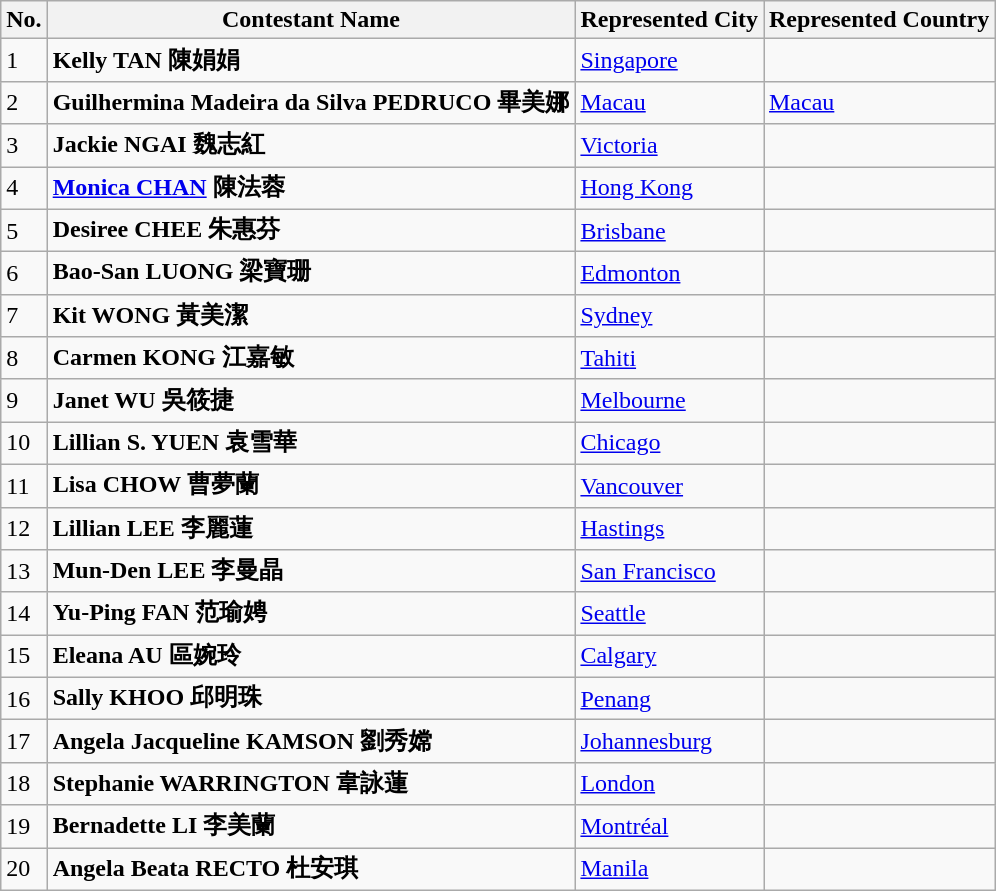<table class="sortable wikitable">
<tr>
<th>No.</th>
<th>Contestant Name</th>
<th>Represented City</th>
<th>Represented Country</th>
</tr>
<tr>
<td>1</td>
<td><strong>Kelly TAN 陳娟娟</strong></td>
<td><a href='#'>Singapore</a></td>
<td></td>
</tr>
<tr>
<td>2</td>
<td><strong>Guilhermina   Madeira da Silva PEDRUCO 畢美娜</strong></td>
<td><a href='#'>Macau</a></td>
<td> <a href='#'>Macau</a></td>
</tr>
<tr>
<td>3</td>
<td><strong>Jackie NGAI 魏志紅</strong></td>
<td><a href='#'>Victoria</a></td>
<td></td>
</tr>
<tr>
<td>4</td>
<td><strong><a href='#'>Monica CHAN</a> 陳法蓉</strong></td>
<td><a href='#'>Hong Kong</a></td>
<td></td>
</tr>
<tr>
<td>5</td>
<td><strong>Desiree CHEE 朱惠芬</strong></td>
<td><a href='#'>Brisbane</a></td>
<td></td>
</tr>
<tr>
<td>6</td>
<td><strong>Bao-San LUONG 梁寶珊</strong></td>
<td><a href='#'>Edmonton</a></td>
<td></td>
</tr>
<tr>
<td>7</td>
<td><strong>Kit WONG 黃美潔</strong></td>
<td><a href='#'>Sydney</a></td>
<td></td>
</tr>
<tr>
<td>8</td>
<td><strong>Carmen KONG 江嘉敏</strong></td>
<td><a href='#'>Tahiti</a></td>
<td></td>
</tr>
<tr>
<td>9</td>
<td><strong>Janet WU 吳筱捷</strong></td>
<td><a href='#'>Melbourne</a></td>
<td></td>
</tr>
<tr>
<td>10</td>
<td><strong>Lillian S. YUEN 袁雪華</strong></td>
<td><a href='#'>Chicago</a></td>
<td></td>
</tr>
<tr>
<td>11</td>
<td><strong>Lisa CHOW 曹夢蘭</strong></td>
<td><a href='#'>Vancouver</a></td>
<td></td>
</tr>
<tr>
<td>12</td>
<td><strong>Lillian LEE 李麗蓮</strong></td>
<td><a href='#'>Hastings</a></td>
<td></td>
</tr>
<tr>
<td>13</td>
<td><strong>Mun-Den LEE 李曼晶</strong></td>
<td><a href='#'>San Francisco</a></td>
<td></td>
</tr>
<tr>
<td>14</td>
<td><strong>Yu-Ping FAN 范瑜娉</strong></td>
<td><a href='#'>Seattle</a></td>
<td></td>
</tr>
<tr>
<td>15</td>
<td><strong>Eleana AU 區婉玲</strong></td>
<td><a href='#'>Calgary</a></td>
<td></td>
</tr>
<tr>
<td>16</td>
<td><strong>Sally KHOO 邱明珠</strong></td>
<td><a href='#'>Penang</a></td>
<td></td>
</tr>
<tr>
<td>17</td>
<td><strong>Angela  Jacqueline KAMSON 劉秀嫦</strong></td>
<td><a href='#'>Johannesburg</a></td>
<td></td>
</tr>
<tr>
<td>18</td>
<td><strong>Stephanie WARRINGTON 韋詠蓮</strong></td>
<td><a href='#'>London</a></td>
<td></td>
</tr>
<tr>
<td>19</td>
<td><strong>Bernadette LI 李美蘭</strong></td>
<td><a href='#'>Montréal</a></td>
<td></td>
</tr>
<tr>
<td>20</td>
<td><strong>Angela Beata RECTO 杜安琪</strong></td>
<td><a href='#'>Manila</a></td>
<td></td>
</tr>
</table>
